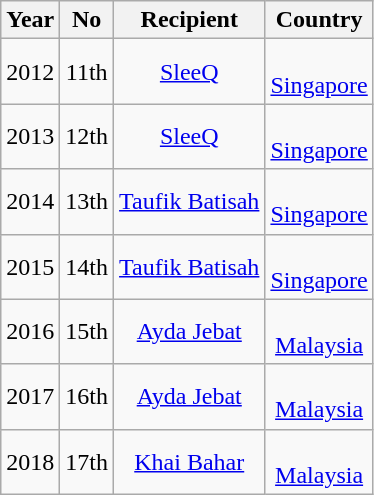<table class="wikitable" style="text-align:center">
<tr>
<th>Year</th>
<th>No</th>
<th>Recipient</th>
<th>Country</th>
</tr>
<tr>
<td>2012</td>
<td>11th</td>
<td><a href='#'>SleeQ</a></td>
<td> <br> <a href='#'>Singapore</a></td>
</tr>
<tr>
<td>2013</td>
<td>12th</td>
<td><a href='#'>SleeQ</a></td>
<td> <br> <a href='#'>Singapore</a></td>
</tr>
<tr>
<td>2014</td>
<td>13th</td>
<td><a href='#'>Taufik Batisah</a></td>
<td> <br> <a href='#'>Singapore</a></td>
</tr>
<tr>
<td>2015</td>
<td>14th</td>
<td><a href='#'>Taufik Batisah</a></td>
<td> <br> <a href='#'>Singapore</a></td>
</tr>
<tr>
<td>2016</td>
<td>15th</td>
<td><a href='#'>Ayda Jebat</a></td>
<td> <br> <a href='#'>Malaysia</a></td>
</tr>
<tr>
<td>2017</td>
<td>16th</td>
<td><a href='#'>Ayda Jebat</a></td>
<td> <br> <a href='#'>Malaysia</a></td>
</tr>
<tr>
<td>2018</td>
<td>17th</td>
<td><a href='#'>Khai Bahar</a></td>
<td> <br> <a href='#'>Malaysia</a></td>
</tr>
</table>
